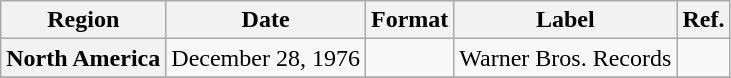<table class="wikitable plainrowheaders">
<tr>
<th scope="col">Region</th>
<th scope="col">Date</th>
<th scope="col">Format</th>
<th scope="col">Label</th>
<th scope="col">Ref.</th>
</tr>
<tr>
<th scope="row">North America</th>
<td>December 28, 1976</td>
<td></td>
<td>Warner Bros. Records</td>
<td></td>
</tr>
<tr>
</tr>
</table>
